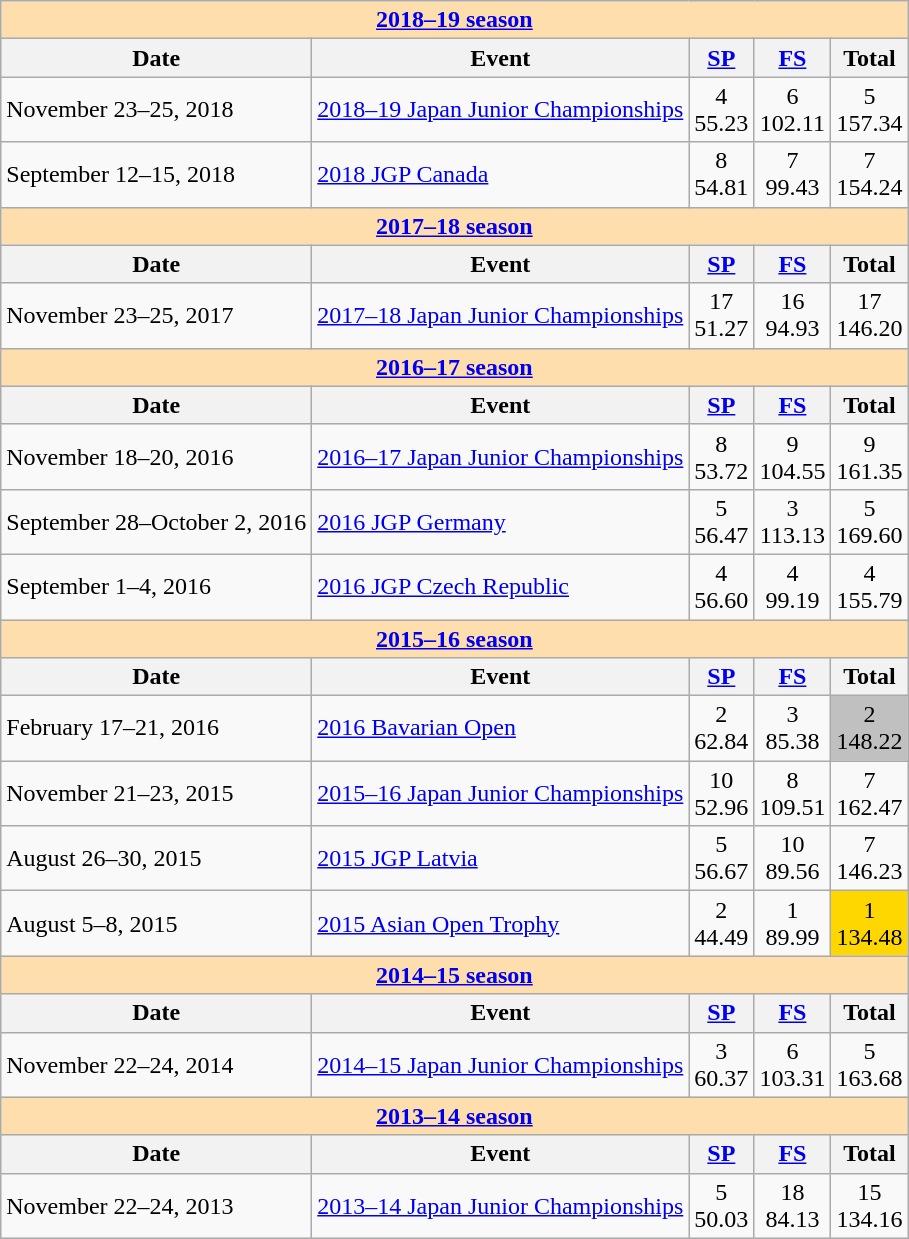<table class="wikitable">
<tr>
<th colspan="5" style="background-color: #ffdead; " align="center"><strong><a href='#'>2018–19 season</a></strong></th>
</tr>
<tr>
<th>Date</th>
<th>Event</th>
<th><a href='#'>SP</a></th>
<th><a href='#'>FS</a></th>
<th>Total</th>
</tr>
<tr>
<td>November 23–25, 2018</td>
<td><a href='#'>2018–19 Japan Junior Championships</a></td>
<td align=center>4 <br> 55.23</td>
<td align=center>6 <br> 102.11</td>
<td align=center>5 <br> 157.34</td>
</tr>
<tr>
<td>September 12–15, 2018</td>
<td><a href='#'>2018 JGP Canada</a></td>
<td align=center>8 <br> 54.81</td>
<td align=center>7 <br> 99.43</td>
<td align=center>7 <br> 154.24</td>
</tr>
<tr>
<th colspan="5" style="background-color: #ffdead; " align="center"><strong><a href='#'>2017–18 season</a></strong></th>
</tr>
<tr>
<th>Date</th>
<th>Event</th>
<th><a href='#'>SP</a></th>
<th><a href='#'>FS</a></th>
<th>Total</th>
</tr>
<tr>
<td>November 23–25, 2017</td>
<td><a href='#'>2017–18 Japan Junior Championships</a></td>
<td align=center>17 <br> 51.27</td>
<td align=center>16 <br> 94.93</td>
<td align=center>17 <br> 146.20</td>
</tr>
<tr>
<th colspan="5" style="background-color: #ffdead; " align="center"><strong><a href='#'>2016–17 season</a></strong></th>
</tr>
<tr>
<th>Date</th>
<th>Event</th>
<th><a href='#'>SP</a></th>
<th><a href='#'>FS</a></th>
<th>Total</th>
</tr>
<tr>
<td>November 18–20, 2016</td>
<td><a href='#'>2016–17 Japan Junior Championships</a></td>
<td align=center>8 <br> 53.72</td>
<td align=center>9 <br> 104.55</td>
<td align=center>9 <br> 161.35</td>
</tr>
<tr>
<td>September 28–October 2, 2016</td>
<td><a href='#'>2016 JGP Germany</a></td>
<td align=center>5 <br> 56.47</td>
<td align=center>3 <br> 113.13</td>
<td align=center>5 <br> 169.60</td>
</tr>
<tr>
<td>September 1–4, 2016</td>
<td><a href='#'>2016 JGP Czech Republic</a></td>
<td align=center>4 <br> 56.60</td>
<td align=center>4 <br> 99.19</td>
<td align=center>4 <br> 155.79</td>
</tr>
<tr>
<th colspan="5" style="background-color: #ffdead; " align="center"><a href='#'>2015–16 season</a></th>
</tr>
<tr>
<th>Date</th>
<th>Event</th>
<th><a href='#'>SP</a></th>
<th><a href='#'>FS</a></th>
<th>Total</th>
</tr>
<tr>
<td>February 17–21, 2016</td>
<td><a href='#'>2016 Bavarian Open</a></td>
<td align=center>2 <br> 62.84</td>
<td align=center>3 <br> 85.38</td>
<td align=center bgcolor=silver>2 <br> 148.22</td>
</tr>
<tr>
<td>November 21–23, 2015</td>
<td><a href='#'>2015–16 Japan Junior Championships</a></td>
<td align=center>10 <br> 52.96</td>
<td align=center>8 <br> 109.51</td>
<td align=center>7 <br> 162.47</td>
</tr>
<tr>
<td>August 26–30, 2015</td>
<td><a href='#'>2015 JGP Latvia</a></td>
<td align=center>5 <br> 56.67</td>
<td align=center>10 <br> 89.56</td>
<td align=center>7 <br> 146.23</td>
</tr>
<tr>
<td>August 5–8, 2015</td>
<td><a href='#'>2015 Asian Open Trophy</a></td>
<td align=center>2 <br> 44.49</td>
<td align=center>1 <br> 89.99</td>
<td align=center bgcolor=gold>1 <br> 134.48</td>
</tr>
<tr>
<th colspan="5" style="background-color: #ffdead; " align="center"><a href='#'>2014–15 season</a></th>
</tr>
<tr>
<th>Date</th>
<th>Event</th>
<th><a href='#'>SP</a></th>
<th><a href='#'>FS</a></th>
<th>Total</th>
</tr>
<tr>
<td>November 22–24, 2014</td>
<td><a href='#'>2014–15 Japan Junior Championships</a></td>
<td align=center>3 <br> 60.37</td>
<td align=center>6 <br> 103.31</td>
<td align=center>5 <br> 163.68</td>
</tr>
<tr>
<th style="background-color: #ffdead; " colspan=5 align=center><a href='#'>2013–14 season</a></th>
</tr>
<tr>
<th>Date</th>
<th>Event</th>
<th><a href='#'>SP</a></th>
<th><a href='#'>FS</a></th>
<th>Total</th>
</tr>
<tr>
<td>November 22–24, 2013</td>
<td><a href='#'>2013–14 Japan Junior Championships</a></td>
<td align=center>5 <br> 50.03</td>
<td align=center>18 <br> 84.13</td>
<td align=center>15 <br> 134.16</td>
</tr>
</table>
